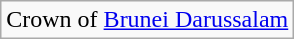<table class="wikitable">
<tr>
<td> Crown of <a href='#'>Brunei Darussalam</a></td>
</tr>
</table>
